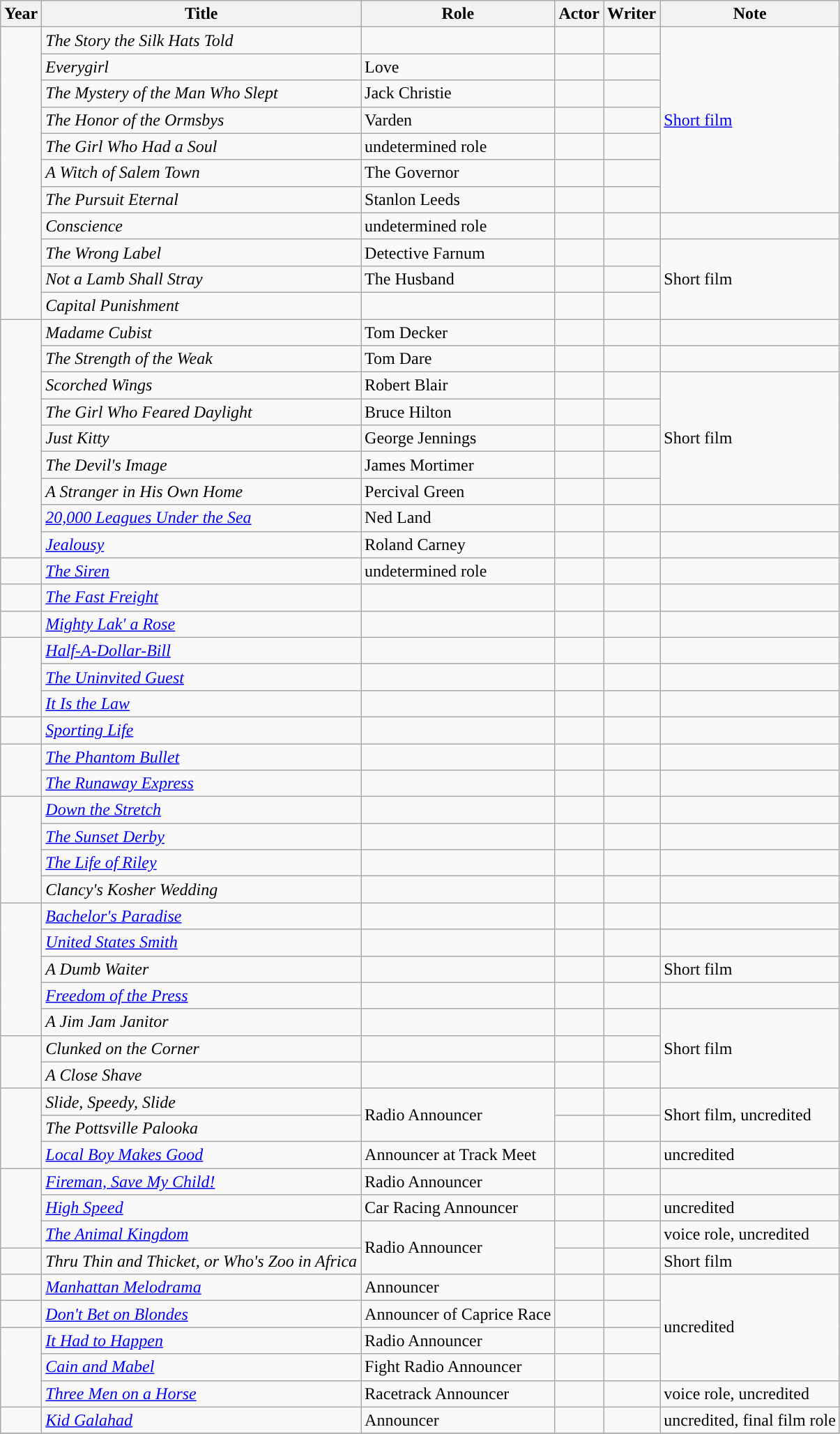<table class="wikitable plainrowheaders sortable" style="margin-right: 0;">
<tr>
<th scope="col">Year</th>
<th scope="col">Title</th>
<th scope="col">Role</th>
<th scope="col">Actor</th>
<th scope="col">Writer</th>
<th scope="col">Note</th>
</tr>
<tr>
<td rowspan="11"></td>
<td><em>The Story the Silk Hats Told</em></td>
<td></td>
<td></td>
<td></td>
<td rowspan="7"><a href='#'>Short film</a></td>
</tr>
<tr>
<td><em>Everygirl</em></td>
<td>Love</td>
<td></td>
<td></td>
</tr>
<tr>
<td><em>The Mystery of the Man Who Slept</em></td>
<td>Jack Christie</td>
<td></td>
<td></td>
</tr>
<tr>
<td><em>The Honor of the Ormsbys</em></td>
<td>Varden</td>
<td></td>
<td></td>
</tr>
<tr>
<td><em>The Girl Who Had a Soul</em></td>
<td>undetermined role</td>
<td></td>
<td></td>
</tr>
<tr>
<td><em>A Witch of Salem Town</em></td>
<td>The Governor</td>
<td></td>
<td></td>
</tr>
<tr>
<td><em>The Pursuit Eternal</em></td>
<td>Stanlon Leeds</td>
<td></td>
<td></td>
</tr>
<tr>
<td><em>Conscience</em></td>
<td>undetermined role</td>
<td></td>
<td></td>
<td></td>
</tr>
<tr>
<td><em>The Wrong Label</em></td>
<td>Detective Farnum</td>
<td></td>
<td></td>
<td rowspan="3">Short film</td>
</tr>
<tr>
<td><em>Not a Lamb Shall Stray</em></td>
<td>The Husband</td>
<td></td>
<td></td>
</tr>
<tr>
<td><em>Capital Punishment</em></td>
<td></td>
<td></td>
<td></td>
</tr>
<tr>
<td rowspan="9"></td>
<td><em>Madame Cubist</em></td>
<td>Tom Decker</td>
<td></td>
<td></td>
<td></td>
</tr>
<tr>
<td><em>The Strength of the Weak</em></td>
<td>Tom Dare</td>
<td></td>
<td></td>
<td></td>
</tr>
<tr>
<td><em>Scorched Wings</em></td>
<td>Robert Blair</td>
<td></td>
<td></td>
<td rowspan="5">Short film</td>
</tr>
<tr>
<td><em>The Girl Who Feared Daylight</em></td>
<td>Bruce Hilton</td>
<td></td>
<td></td>
</tr>
<tr>
<td><em>Just Kitty</em></td>
<td>George Jennings</td>
<td></td>
<td></td>
</tr>
<tr>
<td><em>The Devil's Image</em></td>
<td>James Mortimer</td>
<td></td>
<td></td>
</tr>
<tr>
<td><em>A Stranger in His Own Home</em></td>
<td>Percival Green</td>
<td></td>
<td></td>
</tr>
<tr>
<td><em><a href='#'>20,000 Leagues Under the Sea</a></em></td>
<td>Ned Land</td>
<td></td>
<td></td>
<td></td>
</tr>
<tr>
<td><em><a href='#'>Jealousy</a></em></td>
<td>Roland Carney</td>
<td></td>
<td></td>
<td></td>
</tr>
<tr>
<td></td>
<td><em><a href='#'>The Siren</a></em></td>
<td>undetermined role</td>
<td></td>
<td></td>
<td></td>
</tr>
<tr>
<td></td>
<td><em><a href='#'>The Fast Freight</a></em></td>
<td></td>
<td></td>
<td></td>
<td></td>
</tr>
<tr>
<td></td>
<td><em><a href='#'>Mighty Lak' a Rose</a></em></td>
<td></td>
<td></td>
<td></td>
<td></td>
</tr>
<tr>
<td rowspan="3"></td>
<td><em><a href='#'>Half-A-Dollar-Bill</a></em></td>
<td></td>
<td></td>
<td></td>
<td></td>
</tr>
<tr>
<td><em><a href='#'>The Uninvited Guest</a></em></td>
<td></td>
<td></td>
<td></td>
<td></td>
</tr>
<tr>
<td><em><a href='#'>It Is the Law</a></em></td>
<td></td>
<td></td>
<td></td>
<td></td>
</tr>
<tr>
<td></td>
<td><em><a href='#'>Sporting Life</a></em></td>
<td></td>
<td></td>
<td></td>
<td></td>
</tr>
<tr>
<td rowspan="2"></td>
<td><em><a href='#'>The Phantom Bullet</a></em></td>
<td></td>
<td></td>
<td></td>
<td></td>
</tr>
<tr>
<td><em><a href='#'>The Runaway Express</a></em></td>
<td></td>
<td></td>
<td></td>
<td></td>
</tr>
<tr>
<td rowspan="4"></td>
<td><em><a href='#'>Down the Stretch</a></em></td>
<td></td>
<td></td>
<td></td>
<td></td>
</tr>
<tr>
<td><em><a href='#'>The Sunset Derby</a></em></td>
<td></td>
<td></td>
<td></td>
<td></td>
</tr>
<tr>
<td><em><a href='#'>The Life of Riley</a></em></td>
<td></td>
<td></td>
<td></td>
<td></td>
</tr>
<tr>
<td><em>Clancy's Kosher Wedding</em></td>
<td></td>
<td></td>
<td></td>
<td></td>
</tr>
<tr>
<td rowspan='5"'></td>
<td><em><a href='#'>Bachelor's Paradise</a></em></td>
<td></td>
<td></td>
<td></td>
<td></td>
</tr>
<tr>
<td><em><a href='#'>United States Smith</a></em></td>
<td></td>
<td></td>
<td></td>
<td></td>
</tr>
<tr>
<td><em>A Dumb Waiter</em></td>
<td></td>
<td></td>
<td></td>
<td>Short film</td>
</tr>
<tr>
<td><em><a href='#'>Freedom of the Press</a></em></td>
<td></td>
<td></td>
<td></td>
<td></td>
</tr>
<tr>
<td><em>A Jim Jam Janitor</em></td>
<td></td>
<td></td>
<td></td>
<td rowspan="3">Short film</td>
</tr>
<tr>
<td rowspan='2"'></td>
<td><em>Clunked on the Corner</em></td>
<td></td>
<td></td>
<td></td>
</tr>
<tr>
<td><em>A Close Shave</em></td>
<td></td>
<td></td>
<td></td>
</tr>
<tr>
<td rowspan="3"></td>
<td><em>Slide, Speedy, Slide</em></td>
<td rowspan="2">Radio Announcer</td>
<td></td>
<td></td>
<td rowspan="2">Short film, uncredited</td>
</tr>
<tr>
<td><em>The Pottsville Palooka</em></td>
<td></td>
<td></td>
</tr>
<tr>
<td><em><a href='#'>Local Boy Makes Good</a></em></td>
<td>Announcer at Track Meet</td>
<td></td>
<td></td>
<td>uncredited</td>
</tr>
<tr>
<td rowspan="3"></td>
<td><em><a href='#'>Fireman, Save My Child!</a></em></td>
<td>Radio Announcer</td>
<td></td>
<td></td>
<td></td>
</tr>
<tr>
<td><em><a href='#'>High Speed</a></em></td>
<td>Car Racing Announcer</td>
<td></td>
<td></td>
<td>uncredited</td>
</tr>
<tr>
<td><em><a href='#'>The Animal Kingdom</a></em></td>
<td rowspan="2">Radio Announcer</td>
<td></td>
<td></td>
<td>voice role, uncredited</td>
</tr>
<tr>
<td></td>
<td><em>Thru Thin and Thicket, or Who's Zoo in Africa</em></td>
<td></td>
<td></td>
<td>Short film</td>
</tr>
<tr>
<td></td>
<td><em><a href='#'>Manhattan Melodrama</a></em></td>
<td>Announcer</td>
<td></td>
<td></td>
<td rowspan="4">uncredited</td>
</tr>
<tr>
<td></td>
<td><em><a href='#'>Don't Bet on Blondes</a></em></td>
<td>Announcer of Caprice Race</td>
<td></td>
<td></td>
</tr>
<tr>
<td rowspan="3"></td>
<td><em><a href='#'>It Had to Happen</a></em></td>
<td>Radio Announcer</td>
<td></td>
<td></td>
</tr>
<tr>
<td><em><a href='#'>Cain and Mabel</a></em></td>
<td>Fight Radio Announcer</td>
<td></td>
<td></td>
</tr>
<tr>
<td><em><a href='#'>Three Men on a Horse</a></em></td>
<td>Racetrack Announcer</td>
<td></td>
<td></td>
<td>voice role, uncredited</td>
</tr>
<tr>
<td></td>
<td><em><a href='#'>Kid Galahad</a></em></td>
<td>Announcer</td>
<td></td>
<td></td>
<td>uncredited, final film role</td>
</tr>
<tr>
</tr>
</table>
